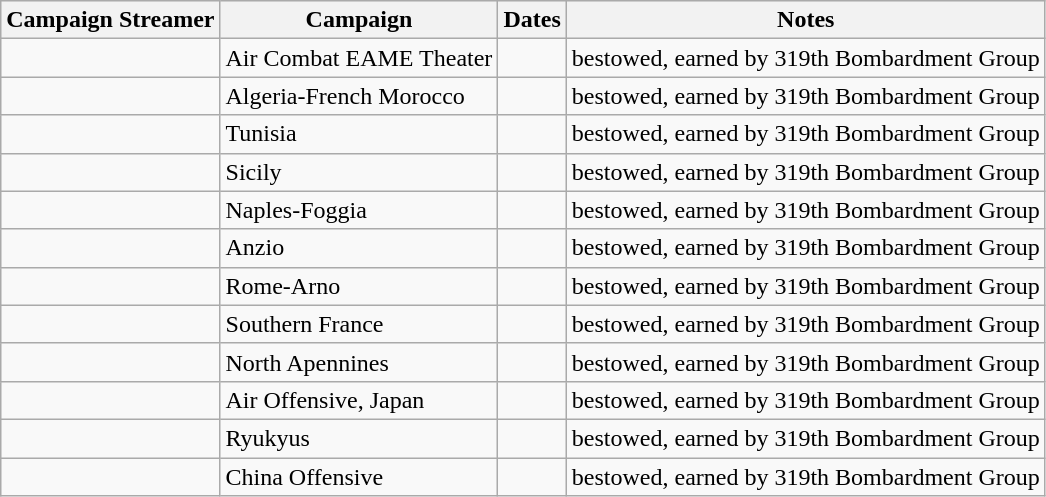<table class="wikitable">
<tr style="background:#efefef;">
<th>Campaign Streamer</th>
<th>Campaign</th>
<th>Dates</th>
<th>Notes</th>
</tr>
<tr>
<td></td>
<td>Air Combat EAME Theater</td>
<td></td>
<td>bestowed, earned by 319th Bombardment Group</td>
</tr>
<tr>
<td></td>
<td>Algeria-French Morocco</td>
<td></td>
<td>bestowed, earned by 319th Bombardment Group</td>
</tr>
<tr>
<td></td>
<td>Tunisia</td>
<td></td>
<td>bestowed, earned by 319th Bombardment Group</td>
</tr>
<tr>
<td></td>
<td>Sicily</td>
<td></td>
<td>bestowed, earned by 319th Bombardment Group</td>
</tr>
<tr>
<td></td>
<td>Naples-Foggia</td>
<td></td>
<td>bestowed, earned by 319th Bombardment Group</td>
</tr>
<tr>
<td></td>
<td>Anzio</td>
<td></td>
<td>bestowed, earned by 319th Bombardment Group</td>
</tr>
<tr>
<td></td>
<td>Rome-Arno</td>
<td></td>
<td>bestowed, earned by 319th Bombardment Group</td>
</tr>
<tr>
<td></td>
<td>Southern France</td>
<td></td>
<td>bestowed, earned by 319th Bombardment Group</td>
</tr>
<tr>
<td></td>
<td>North Apennines</td>
<td></td>
<td>bestowed, earned by 319th Bombardment Group</td>
</tr>
<tr>
<td></td>
<td>Air Offensive, Japan</td>
<td></td>
<td>bestowed, earned by 319th Bombardment Group</td>
</tr>
<tr>
<td></td>
<td>Ryukyus</td>
<td></td>
<td>bestowed, earned by 319th Bombardment Group</td>
</tr>
<tr>
<td></td>
<td>China Offensive</td>
<td></td>
<td>bestowed, earned by 319th Bombardment Group</td>
</tr>
</table>
